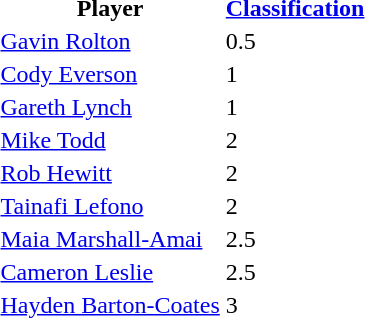<table>
<tr>
<th>Player</th>
<th><a href='#'>Classification</a></th>
</tr>
<tr>
<td><a href='#'>Gavin Rolton</a></td>
<td>0.5</td>
</tr>
<tr>
<td><a href='#'>Cody Everson</a></td>
<td>1</td>
</tr>
<tr>
<td><a href='#'>Gareth Lynch</a></td>
<td>1</td>
</tr>
<tr>
<td><a href='#'>Mike Todd</a></td>
<td>2</td>
</tr>
<tr>
<td><a href='#'>Rob Hewitt</a></td>
<td>2</td>
</tr>
<tr>
<td><a href='#'>Tainafi Lefono</a></td>
<td>2</td>
</tr>
<tr>
<td><a href='#'>Maia Marshall-Amai</a></td>
<td>2.5</td>
</tr>
<tr>
<td><a href='#'>Cameron Leslie</a></td>
<td>2.5</td>
</tr>
<tr>
<td><a href='#'>Hayden Barton-Coates</a></td>
<td>3</td>
</tr>
<tr>
</tr>
<tr>
</tr>
</table>
